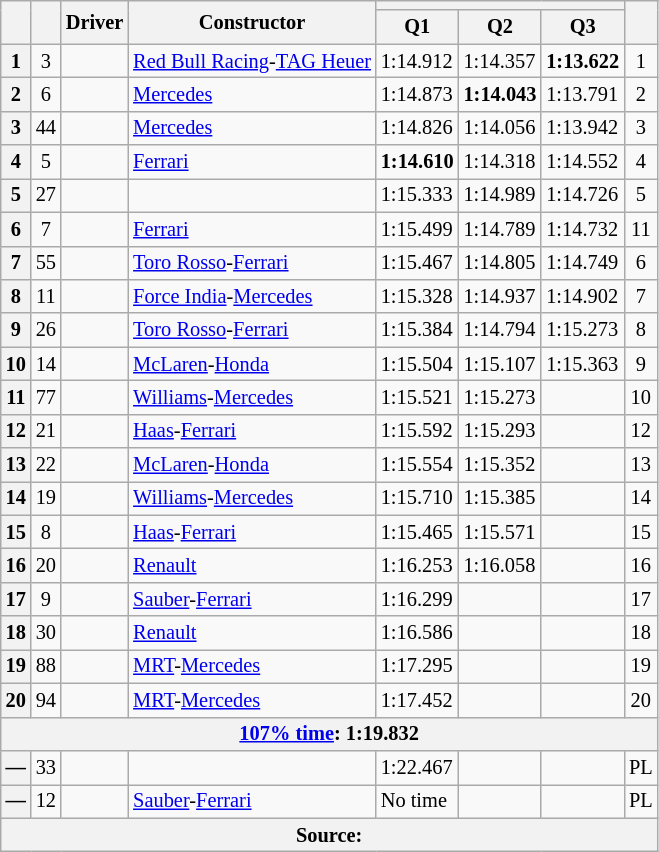<table class="wikitable sortable" style="font-size: 85%;">
<tr>
<th rowspan="2"></th>
<th rowspan="2"></th>
<th rowspan="2">Driver</th>
<th rowspan="2">Constructor</th>
<th colspan="3"></th>
<th rowspan="2"></th>
</tr>
<tr>
<th>Q1</th>
<th>Q2</th>
<th>Q3</th>
</tr>
<tr>
<th>1</th>
<td align="center">3</td>
<td></td>
<td><a href='#'>Red Bull Racing</a>-<a href='#'>TAG Heuer</a></td>
<td>1:14.912</td>
<td>1:14.357</td>
<td><strong>1:13.622</strong></td>
<td align="center">1</td>
</tr>
<tr>
<th>2</th>
<td align="center">6</td>
<td></td>
<td><a href='#'>Mercedes</a></td>
<td>1:14.873</td>
<td><strong>1:14.043</strong></td>
<td>1:13.791</td>
<td align="center">2</td>
</tr>
<tr>
<th>3</th>
<td align="center">44</td>
<td></td>
<td><a href='#'>Mercedes</a></td>
<td>1:14.826</td>
<td>1:14.056</td>
<td>1:13.942</td>
<td align="center">3</td>
</tr>
<tr>
<th>4</th>
<td align="center">5</td>
<td></td>
<td><a href='#'>Ferrari</a></td>
<td><strong>1:14.610</strong></td>
<td>1:14.318</td>
<td>1:14.552</td>
<td align="center">4</td>
</tr>
<tr>
<th>5</th>
<td align="center">27</td>
<td></td>
<td></td>
<td>1:15.333</td>
<td>1:14.989</td>
<td>1:14.726</td>
<td align="center">5</td>
</tr>
<tr>
<th>6</th>
<td align="center">7</td>
<td></td>
<td><a href='#'>Ferrari</a></td>
<td>1:15.499</td>
<td>1:14.789</td>
<td>1:14.732</td>
<td align="center">11</td>
</tr>
<tr>
<th>7</th>
<td align="center">55</td>
<td></td>
<td><a href='#'>Toro Rosso</a>-<a href='#'>Ferrari</a></td>
<td>1:15.467</td>
<td>1:14.805</td>
<td>1:14.749</td>
<td align="center">6</td>
</tr>
<tr>
<th>8</th>
<td align="center">11</td>
<td></td>
<td><a href='#'>Force India</a>-<a href='#'>Mercedes</a></td>
<td>1:15.328</td>
<td>1:14.937</td>
<td>1:14.902</td>
<td align="center">7</td>
</tr>
<tr>
<th>9</th>
<td align="center">26</td>
<td></td>
<td><a href='#'>Toro Rosso</a>-<a href='#'>Ferrari</a></td>
<td>1:15.384</td>
<td>1:14.794</td>
<td>1:15.273</td>
<td align="center">8</td>
</tr>
<tr>
<th>10</th>
<td align="center">14</td>
<td></td>
<td><a href='#'>McLaren</a>-<a href='#'>Honda</a></td>
<td>1:15.504</td>
<td>1:15.107</td>
<td>1:15.363</td>
<td align="center">9</td>
</tr>
<tr>
<th>11</th>
<td align="center">77</td>
<td></td>
<td><a href='#'>Williams</a>-<a href='#'>Mercedes</a></td>
<td>1:15.521</td>
<td>1:15.273</td>
<td></td>
<td align="center">10</td>
</tr>
<tr>
<th>12</th>
<td align="center">21</td>
<td></td>
<td><a href='#'>Haas</a>-<a href='#'>Ferrari</a></td>
<td>1:15.592</td>
<td>1:15.293</td>
<td></td>
<td align="center">12</td>
</tr>
<tr>
<th>13</th>
<td align="center">22</td>
<td></td>
<td><a href='#'>McLaren</a>-<a href='#'>Honda</a></td>
<td>1:15.554</td>
<td>1:15.352</td>
<td></td>
<td align="center">13</td>
</tr>
<tr>
<th>14</th>
<td align="center">19</td>
<td></td>
<td><a href='#'>Williams</a>-<a href='#'>Mercedes</a></td>
<td>1:15.710</td>
<td>1:15.385</td>
<td></td>
<td align="center">14</td>
</tr>
<tr>
<th>15</th>
<td align="center">8</td>
<td></td>
<td><a href='#'>Haas</a>-<a href='#'>Ferrari</a></td>
<td>1:15.465</td>
<td>1:15.571</td>
<td></td>
<td align="center">15</td>
</tr>
<tr>
<th>16</th>
<td align="center">20</td>
<td></td>
<td><a href='#'>Renault</a></td>
<td>1:16.253</td>
<td>1:16.058</td>
<td></td>
<td align="center">16</td>
</tr>
<tr>
<th>17</th>
<td align="center">9</td>
<td></td>
<td><a href='#'>Sauber</a>-<a href='#'>Ferrari</a></td>
<td>1:16.299</td>
<td></td>
<td></td>
<td align="center">17</td>
</tr>
<tr>
<th>18</th>
<td align="center">30</td>
<td></td>
<td><a href='#'>Renault</a></td>
<td>1:16.586</td>
<td></td>
<td></td>
<td align="center">18</td>
</tr>
<tr>
<th>19</th>
<td align="center">88</td>
<td></td>
<td><a href='#'>MRT</a>-<a href='#'>Mercedes</a></td>
<td>1:17.295</td>
<td></td>
<td></td>
<td align="center">19</td>
</tr>
<tr>
<th>20</th>
<td align="center">94</td>
<td></td>
<td><a href='#'>MRT</a>-<a href='#'>Mercedes</a></td>
<td>1:17.452</td>
<td></td>
<td></td>
<td align="center">20</td>
</tr>
<tr>
<th colspan="8"><a href='#'>107% time</a>: 1:19.832</th>
</tr>
<tr>
<th>—</th>
<td align="center">33</td>
<td></td>
<td></td>
<td>1:22.467</td>
<td></td>
<td></td>
<td align="center">PL</td>
</tr>
<tr>
<th>—</th>
<td align="center">12</td>
<td></td>
<td><a href='#'>Sauber</a>-<a href='#'>Ferrari</a></td>
<td>No time</td>
<td></td>
<td></td>
<td align="center">PL</td>
</tr>
<tr>
<th colspan=8>Source:</th>
</tr>
</table>
